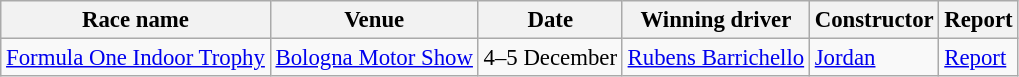<table class="wikitable" style="font-size:95%">
<tr>
<th>Race name</th>
<th>Venue</th>
<th>Date</th>
<th>Winning driver</th>
<th>Constructor</th>
<th>Report</th>
</tr>
<tr>
<td> <a href='#'>Formula One Indoor Trophy</a></td>
<td><a href='#'>Bologna Motor Show</a></td>
<td>4–5 December</td>
<td> <a href='#'>Rubens Barrichello</a></td>
<td> <a href='#'>Jordan</a></td>
<td><a href='#'>Report</a></td>
</tr>
</table>
